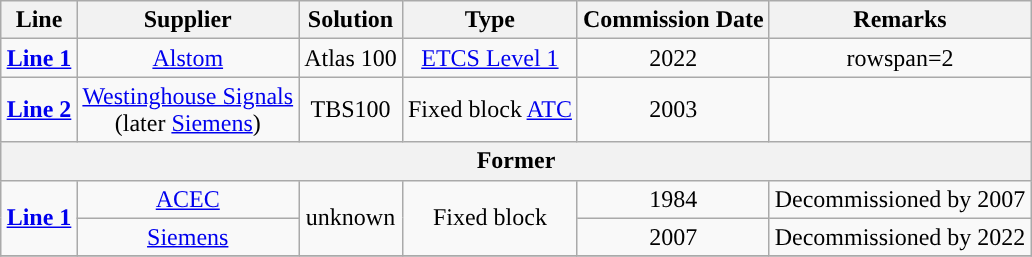<table class="wikitable" style="margin:auto; font-align:center; text-align:center">
<tr>
<th>Line</th>
<th>Supplier</th>
<th>Solution</th>
<th>Type</th>
<th>Commission Date</th>
<th>Remarks</th>
</tr>
<tr>
<td style="background-color:#"><strong><a href='#'><span>Line 1</span></a></strong></td>
<td><a href='#'>Alstom</a></td>
<td>Atlas 100</td>
<td><a href='#'>ETCS Level 1</a></td>
<td>2022</td>
<td>rowspan=2 </td>
</tr>
<tr>
<td style="background-color:#"><strong><a href='#'><span>Line 2</span></a></strong></td>
<td><a href='#'>Westinghouse Signals</a><br>(later <a href='#'>Siemens</a>)</td>
<td>TBS100</td>
<td>Fixed block <a href='#'>ATC</a></td>
<td>2003</td>
</tr>
<tr>
<th colspan="6">Former</th>
</tr>
<tr>
<td rowspan="2" style="background-color:#"><strong><a href='#'><span>Line 1</span></a></strong></td>
<td><a href='#'>ACEC</a> </td>
<td rowspan="2">unknown</td>
<td rowspan="2">Fixed block</td>
<td>1984</td>
<td>Decommissioned by 2007</td>
</tr>
<tr>
<td><a href='#'>Siemens</a></td>
<td>2007</td>
<td>Decommissioned by 2022</td>
</tr>
<tr>
</tr>
</table>
